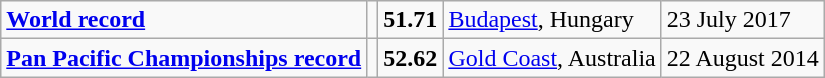<table class="wikitable">
<tr>
<td><strong><a href='#'>World record</a></strong></td>
<td></td>
<td><strong>51.71</strong></td>
<td><a href='#'>Budapest</a>, Hungary</td>
<td>23 July 2017</td>
</tr>
<tr>
<td><strong><a href='#'>Pan Pacific Championships record</a></strong></td>
<td></td>
<td><strong>52.62</strong></td>
<td><a href='#'>Gold Coast</a>, Australia</td>
<td>22 August 2014</td>
</tr>
</table>
